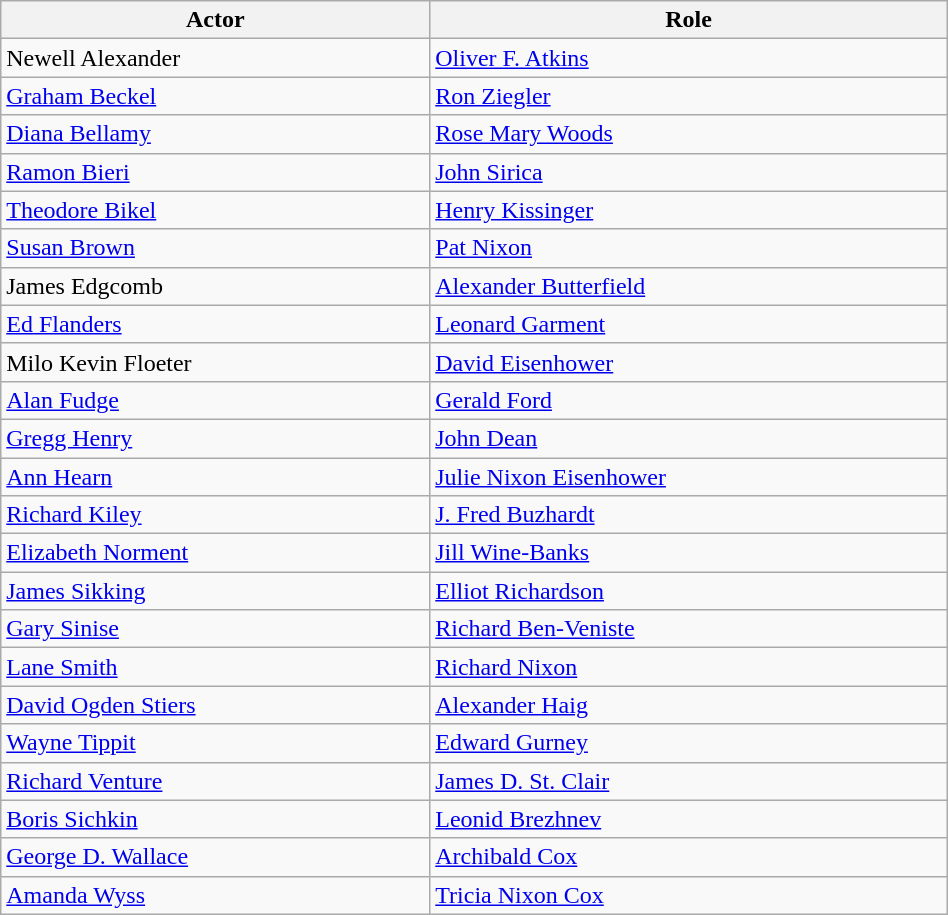<table class="wikitable" width="50%">
<tr>
<th>Actor</th>
<th>Role</th>
</tr>
<tr>
<td>Newell Alexander</td>
<td><a href='#'>Oliver F. Atkins</a></td>
</tr>
<tr>
<td><a href='#'>Graham Beckel</a></td>
<td><a href='#'>Ron Ziegler</a></td>
</tr>
<tr>
<td><a href='#'>Diana Bellamy</a></td>
<td><a href='#'>Rose Mary Woods</a></td>
</tr>
<tr>
<td><a href='#'>Ramon Bieri</a></td>
<td><a href='#'>John Sirica</a></td>
</tr>
<tr>
<td><a href='#'>Theodore Bikel</a></td>
<td><a href='#'>Henry Kissinger</a></td>
</tr>
<tr>
<td><a href='#'>Susan Brown</a></td>
<td><a href='#'>Pat Nixon</a></td>
</tr>
<tr>
<td>James Edgcomb</td>
<td><a href='#'>Alexander Butterfield</a></td>
</tr>
<tr>
<td><a href='#'>Ed Flanders</a></td>
<td><a href='#'>Leonard Garment</a></td>
</tr>
<tr>
<td>Milo Kevin Floeter</td>
<td><a href='#'>David Eisenhower</a></td>
</tr>
<tr>
<td><a href='#'>Alan Fudge</a></td>
<td><a href='#'>Gerald Ford</a></td>
</tr>
<tr>
<td><a href='#'>Gregg Henry</a></td>
<td><a href='#'>John Dean</a></td>
</tr>
<tr>
<td><a href='#'>Ann Hearn</a></td>
<td><a href='#'>Julie Nixon Eisenhower</a></td>
</tr>
<tr>
<td><a href='#'>Richard Kiley</a></td>
<td><a href='#'>J. Fred Buzhardt</a></td>
</tr>
<tr>
<td><a href='#'>Elizabeth Norment</a></td>
<td><a href='#'>Jill Wine-Banks</a></td>
</tr>
<tr>
<td><a href='#'>James Sikking</a></td>
<td><a href='#'>Elliot Richardson</a></td>
</tr>
<tr>
<td><a href='#'>Gary Sinise</a></td>
<td><a href='#'>Richard Ben-Veniste</a></td>
</tr>
<tr>
<td><a href='#'>Lane Smith</a></td>
<td><a href='#'>Richard Nixon</a></td>
</tr>
<tr>
<td><a href='#'>David Ogden Stiers</a></td>
<td><a href='#'>Alexander Haig</a></td>
</tr>
<tr>
<td><a href='#'>Wayne Tippit</a></td>
<td><a href='#'>Edward Gurney</a></td>
</tr>
<tr>
<td><a href='#'>Richard Venture</a></td>
<td><a href='#'>James D. St. Clair</a></td>
</tr>
<tr>
<td><a href='#'>Boris Sichkin</a></td>
<td><a href='#'>Leonid Brezhnev</a></td>
</tr>
<tr>
<td><a href='#'>George D. Wallace</a></td>
<td><a href='#'>Archibald Cox</a></td>
</tr>
<tr>
<td><a href='#'>Amanda Wyss</a></td>
<td><a href='#'>Tricia Nixon Cox</a></td>
</tr>
</table>
